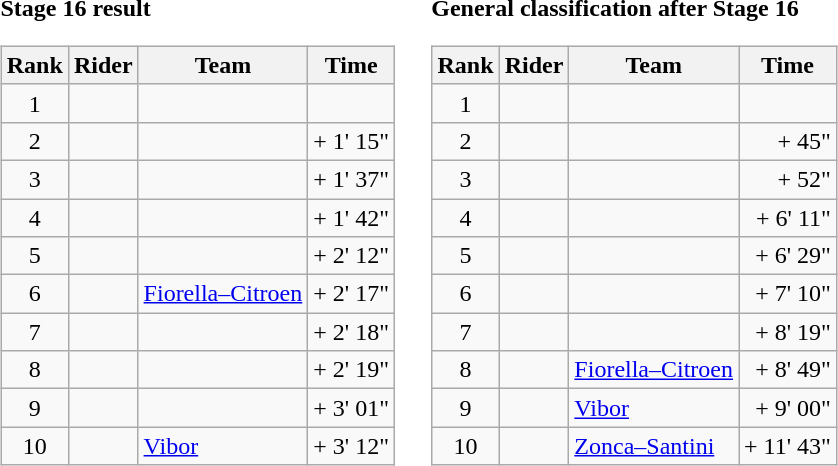<table>
<tr>
<td><strong>Stage 16 result</strong><br><table class="wikitable">
<tr>
<th scope="col">Rank</th>
<th scope="col">Rider</th>
<th scope="col">Team</th>
<th scope="col">Time</th>
</tr>
<tr>
<td style="text-align:center;">1</td>
<td></td>
<td></td>
<td style="text-align:right;"></td>
</tr>
<tr>
<td style="text-align:center;">2</td>
<td></td>
<td></td>
<td style="text-align:right;">+ 1' 15"</td>
</tr>
<tr>
<td style="text-align:center;">3</td>
<td></td>
<td></td>
<td style="text-align:right;">+ 1' 37"</td>
</tr>
<tr>
<td style="text-align:center;">4</td>
<td></td>
<td></td>
<td style="text-align:right;">+ 1' 42"</td>
</tr>
<tr>
<td style="text-align:center;">5</td>
<td></td>
<td></td>
<td style="text-align:right;">+ 2' 12"</td>
</tr>
<tr>
<td style="text-align:center;">6</td>
<td></td>
<td><a href='#'>Fiorella–Citroen</a></td>
<td style="text-align:right;">+ 2' 17"</td>
</tr>
<tr>
<td style="text-align:center;">7</td>
<td></td>
<td></td>
<td style="text-align:right;">+ 2' 18"</td>
</tr>
<tr>
<td style="text-align:center;">8</td>
<td></td>
<td></td>
<td style="text-align:right;">+ 2' 19"</td>
</tr>
<tr>
<td style="text-align:center;">9</td>
<td></td>
<td></td>
<td style="text-align:right;">+ 3' 01"</td>
</tr>
<tr>
<td style="text-align:center;">10</td>
<td></td>
<td><a href='#'>Vibor</a></td>
<td style="text-align:right;">+ 3' 12"</td>
</tr>
</table>
</td>
<td></td>
<td><strong>General classification after Stage 16</strong><br><table class="wikitable">
<tr>
<th scope="col">Rank</th>
<th scope="col">Rider</th>
<th scope="col">Team</th>
<th scope="col">Time</th>
</tr>
<tr>
<td style="text-align:center;">1</td>
<td></td>
<td></td>
<td style="text-align:right;"></td>
</tr>
<tr>
<td style="text-align:center;">2</td>
<td></td>
<td></td>
<td style="text-align:right;">+ 45"</td>
</tr>
<tr>
<td style="text-align:center;">3</td>
<td></td>
<td></td>
<td style="text-align:right;">+ 52"</td>
</tr>
<tr>
<td style="text-align:center;">4</td>
<td></td>
<td></td>
<td style="text-align:right;">+ 6' 11"</td>
</tr>
<tr>
<td style="text-align:center;">5</td>
<td></td>
<td></td>
<td style="text-align:right;">+ 6' 29"</td>
</tr>
<tr>
<td style="text-align:center;">6</td>
<td></td>
<td></td>
<td style="text-align:right;">+ 7' 10"</td>
</tr>
<tr>
<td style="text-align:center;">7</td>
<td></td>
<td></td>
<td style="text-align:right;">+ 8' 19"</td>
</tr>
<tr>
<td style="text-align:center;">8</td>
<td></td>
<td><a href='#'>Fiorella–Citroen</a></td>
<td style="text-align:right;">+ 8' 49"</td>
</tr>
<tr>
<td style="text-align:center;">9</td>
<td></td>
<td><a href='#'>Vibor</a></td>
<td style="text-align:right;">+ 9' 00"</td>
</tr>
<tr>
<td style="text-align:center;">10</td>
<td></td>
<td><a href='#'>Zonca–Santini</a></td>
<td style="text-align:right;">+ 11' 43"</td>
</tr>
</table>
</td>
</tr>
</table>
